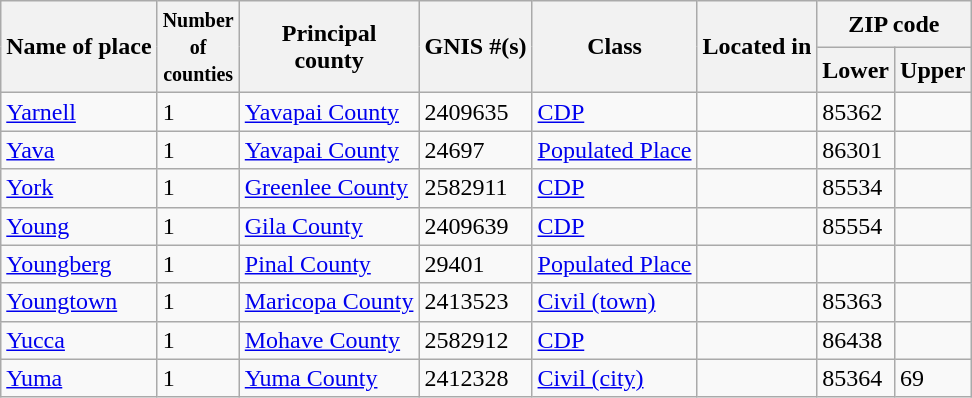<table class="wikitable sortable">
<tr>
<th rowspan=2>Name of place</th>
<th rowspan=2><small>Number <br>of<br>counties</small></th>
<th rowspan=2>Principal <br> county</th>
<th rowspan=2>GNIS #(s)</th>
<th rowspan=2>Class</th>
<th rowspan=2>Located in</th>
<th colspan=2>ZIP code</th>
</tr>
<tr>
<th>Lower</th>
<th>Upper</th>
</tr>
<tr>
<td><a href='#'>Yarnell</a></td>
<td>1</td>
<td><a href='#'>Yavapai County</a></td>
<td>2409635</td>
<td><a href='#'>CDP</a></td>
<td></td>
<td>85362</td>
<td></td>
</tr>
<tr>
<td><a href='#'>Yava</a></td>
<td>1</td>
<td><a href='#'>Yavapai County</a></td>
<td>24697</td>
<td><a href='#'>Populated Place</a></td>
<td></td>
<td>86301</td>
<td></td>
</tr>
<tr>
<td><a href='#'>York</a></td>
<td>1</td>
<td><a href='#'>Greenlee County</a></td>
<td>2582911</td>
<td><a href='#'>CDP</a></td>
<td></td>
<td>85534</td>
<td></td>
</tr>
<tr>
<td><a href='#'>Young</a></td>
<td>1</td>
<td><a href='#'>Gila County</a></td>
<td>2409639</td>
<td><a href='#'>CDP</a></td>
<td></td>
<td>85554</td>
<td></td>
</tr>
<tr>
<td><a href='#'>Youngberg</a></td>
<td>1</td>
<td><a href='#'>Pinal County</a></td>
<td>29401</td>
<td><a href='#'>Populated Place</a></td>
<td></td>
<td></td>
<td></td>
</tr>
<tr>
<td><a href='#'>Youngtown</a></td>
<td>1</td>
<td><a href='#'>Maricopa County</a></td>
<td>2413523</td>
<td><a href='#'>Civil (town)</a></td>
<td></td>
<td>85363</td>
<td></td>
</tr>
<tr>
<td><a href='#'>Yucca</a></td>
<td>1</td>
<td><a href='#'>Mohave County</a></td>
<td>2582912</td>
<td><a href='#'>CDP</a></td>
<td></td>
<td>86438</td>
<td></td>
</tr>
<tr>
<td><a href='#'>Yuma</a></td>
<td>1</td>
<td><a href='#'>Yuma County</a></td>
<td>2412328</td>
<td><a href='#'>Civil (city)</a></td>
<td></td>
<td>85364</td>
<td>69</td>
</tr>
</table>
